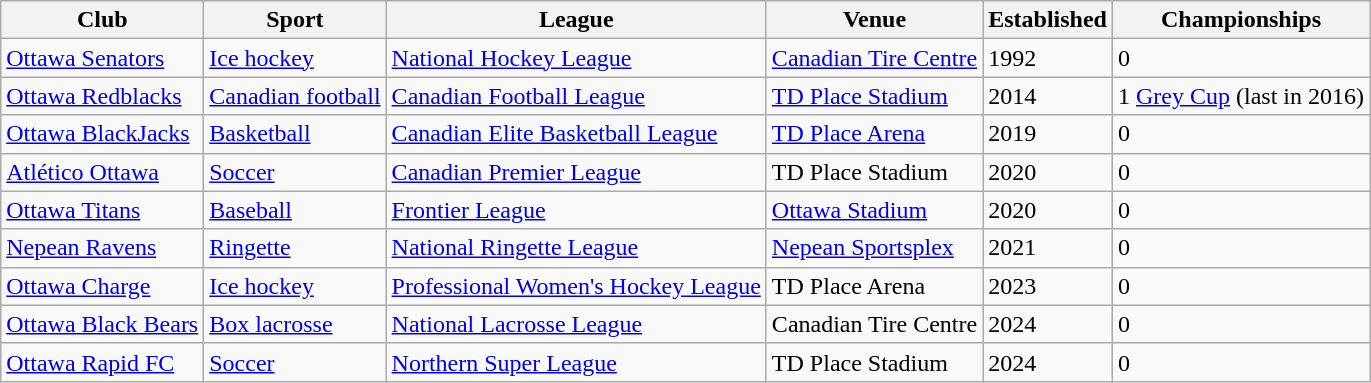<table class="wikitable sortable">
<tr>
<th>Club</th>
<th>Sport</th>
<th>League</th>
<th>Venue</th>
<th>Established</th>
<th>Championships</th>
</tr>
<tr>
<td><a href='#'>Ottawa Senators</a></td>
<td><a href='#'>Ice hockey</a></td>
<td><a href='#'>National Hockey League</a></td>
<td><a href='#'>Canadian Tire Centre</a></td>
<td>1992</td>
<td>0</td>
</tr>
<tr>
<td><a href='#'>Ottawa Redblacks</a></td>
<td><a href='#'>Canadian football</a></td>
<td><a href='#'>Canadian Football League</a></td>
<td><a href='#'>TD Place Stadium</a></td>
<td>2014</td>
<td>1 <a href='#'>Grey Cup</a> (last in 2016)</td>
</tr>
<tr>
<td><a href='#'>Ottawa BlackJacks</a></td>
<td><a href='#'>Basketball</a></td>
<td><a href='#'>Canadian Elite Basketball League</a></td>
<td><a href='#'>TD Place Arena</a></td>
<td>2019</td>
<td>0</td>
</tr>
<tr>
<td><a href='#'>Atlético Ottawa</a></td>
<td><a href='#'>Soccer</a></td>
<td><a href='#'>Canadian Premier League</a></td>
<td>TD Place Stadium</td>
<td>2020</td>
<td>0</td>
</tr>
<tr>
<td><a href='#'>Ottawa Titans</a></td>
<td><a href='#'>Baseball</a></td>
<td><a href='#'>Frontier League</a></td>
<td><a href='#'>Ottawa Stadium</a></td>
<td>2020</td>
<td>0</td>
</tr>
<tr>
<td><a href='#'>Nepean Ravens</a></td>
<td><a href='#'>Ringette</a></td>
<td><a href='#'>National Ringette League</a></td>
<td><a href='#'>Nepean Sportsplex</a></td>
<td>2021</td>
<td>0</td>
</tr>
<tr>
<td><a href='#'>Ottawa Charge</a></td>
<td><a href='#'>Ice hockey</a></td>
<td><a href='#'>Professional Women's Hockey League</a></td>
<td>TD Place Arena</td>
<td>2023</td>
<td>0</td>
</tr>
<tr>
<td><a href='#'>Ottawa Black Bears</a></td>
<td><a href='#'>Box lacrosse</a></td>
<td><a href='#'>National Lacrosse League</a></td>
<td>Canadian Tire Centre</td>
<td>2024</td>
<td>0</td>
</tr>
<tr>
<td><a href='#'>Ottawa Rapid FC</a></td>
<td><a href='#'>Soccer</a></td>
<td><a href='#'>Northern Super League</a></td>
<td>TD Place Stadium</td>
<td>2024</td>
<td>0</td>
</tr>
</table>
